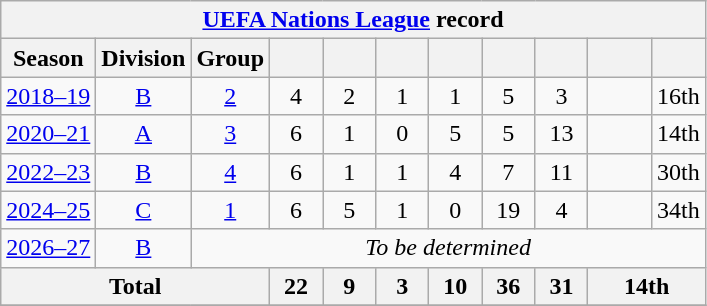<table class="wikitable" style="text-align: center;">
<tr>
<th colspan=13><a href='#'>UEFA Nations League</a> record</th>
</tr>
<tr>
<th>Season</th>
<th>Division</th>
<th>Group</th>
<th width=28></th>
<th width=28></th>
<th width=28></th>
<th width=28></th>
<th width=28></th>
<th width=28></th>
<th width=35></th>
<th width=28></th>
</tr>
<tr>
<td><a href='#'>2018–19</a></td>
<td><a href='#'>B</a></td>
<td><a href='#'>2</a></td>
<td>4</td>
<td>2</td>
<td>1</td>
<td>1</td>
<td>5</td>
<td>3</td>
<td></td>
<td>16th</td>
</tr>
<tr>
<td><a href='#'>2020–21</a></td>
<td><a href='#'>A</a></td>
<td><a href='#'>3</a></td>
<td>6</td>
<td>1</td>
<td>0</td>
<td>5</td>
<td>5</td>
<td>13</td>
<td></td>
<td>14th</td>
</tr>
<tr>
<td><a href='#'>2022–23</a></td>
<td><a href='#'>B</a></td>
<td><a href='#'>4</a></td>
<td>6</td>
<td>1</td>
<td>1</td>
<td>4</td>
<td>7</td>
<td>11</td>
<td></td>
<td>30th</td>
</tr>
<tr>
<td><a href='#'>2024–25</a></td>
<td><a href='#'>C</a></td>
<td><a href='#'>1</a></td>
<td>6</td>
<td>5</td>
<td>1</td>
<td>0</td>
<td>19</td>
<td>4</td>
<td></td>
<td>34th</td>
</tr>
<tr>
<td><a href='#'>2026–27</a></td>
<td><a href='#'>B</a></td>
<td colspan=9><em>To be determined</em></td>
</tr>
<tr>
<th colspan=3>Total</th>
<th>22</th>
<th>9</th>
<th>3</th>
<th>10</th>
<th>36</th>
<th>31</th>
<th colspan=2>14th</th>
</tr>
<tr>
</tr>
</table>
